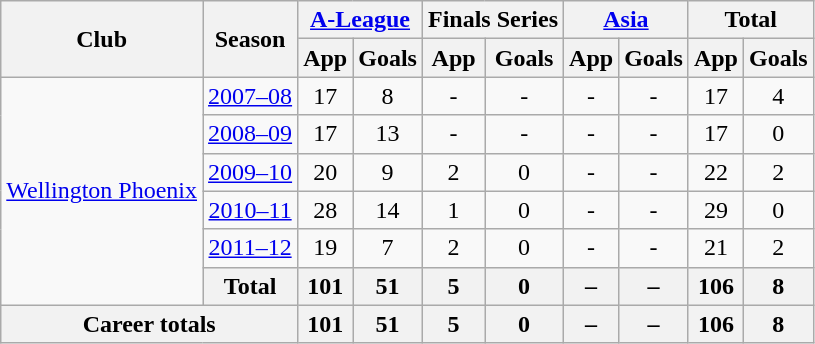<table class="wikitable" style="text-align: center">
<tr>
<th rowspan="2">Club</th>
<th rowspan="2">Season</th>
<th colspan="2"><a href='#'>A-League</a></th>
<th colspan="2">Finals Series</th>
<th colspan="2"><a href='#'>Asia</a></th>
<th colspan="2">Total</th>
</tr>
<tr>
<th>App</th>
<th>Goals</th>
<th>App</th>
<th>Goals</th>
<th>App</th>
<th>Goals</th>
<th>App</th>
<th>Goals</th>
</tr>
<tr>
<td rowspan="6"><a href='#'>Wellington Phoenix</a></td>
<td><a href='#'>2007–08</a></td>
<td>17</td>
<td>8</td>
<td>-</td>
<td>-</td>
<td>-</td>
<td>-</td>
<td>17</td>
<td>4</td>
</tr>
<tr>
<td><a href='#'>2008–09</a></td>
<td>17</td>
<td>13</td>
<td>-</td>
<td>-</td>
<td>-</td>
<td>-</td>
<td>17</td>
<td>0</td>
</tr>
<tr>
<td><a href='#'>2009–10</a></td>
<td>20</td>
<td>9</td>
<td>2</td>
<td>0</td>
<td>-</td>
<td>-</td>
<td>22</td>
<td>2</td>
</tr>
<tr>
<td><a href='#'>2010–11</a></td>
<td>28</td>
<td>14</td>
<td>1</td>
<td>0</td>
<td>-</td>
<td>-</td>
<td>29</td>
<td>0</td>
</tr>
<tr>
<td><a href='#'>2011–12</a></td>
<td>19</td>
<td>7</td>
<td>2</td>
<td>0</td>
<td>-</td>
<td>-</td>
<td>21</td>
<td>2</td>
</tr>
<tr>
<th>Total</th>
<th>101</th>
<th>51</th>
<th>5</th>
<th>0</th>
<th>–</th>
<th>–</th>
<th>106</th>
<th>8</th>
</tr>
<tr>
<th colspan="2">Career totals</th>
<th>101</th>
<th>51</th>
<th>5</th>
<th>0</th>
<th>–</th>
<th>–</th>
<th>106</th>
<th>8</th>
</tr>
</table>
